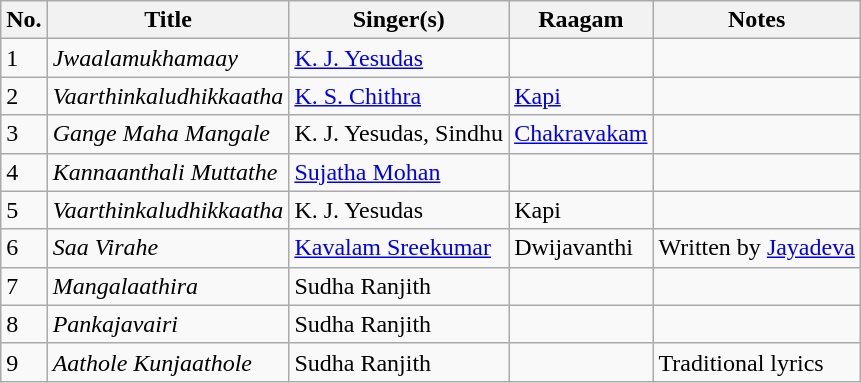<table class="wikitable">
<tr>
<th>No.</th>
<th>Title</th>
<th>Singer(s)</th>
<th>Raagam</th>
<th>Notes</th>
</tr>
<tr>
<td>1</td>
<td><em>Jwaalamukhamaay</em></td>
<td><a href='#'>K. J. Yesudas</a></td>
<td></td>
<td></td>
</tr>
<tr>
<td>2</td>
<td><em>Vaarthinkaludhikkaatha</em></td>
<td><a href='#'>K. S. Chithra</a></td>
<td><a href='#'>Kapi</a></td>
<td></td>
</tr>
<tr>
<td>3</td>
<td><em>Gange Maha Mangale</em></td>
<td>K. J. Yesudas, Sindhu</td>
<td><a href='#'>Chakravakam</a></td>
<td></td>
</tr>
<tr>
<td>4</td>
<td><em>Kannaanthali Muttathe</em></td>
<td><a href='#'>Sujatha Mohan</a></td>
<td></td>
<td></td>
</tr>
<tr>
<td>5</td>
<td><em>Vaarthinkaludhikkaatha</em></td>
<td>K. J. Yesudas</td>
<td>Kapi</td>
<td></td>
</tr>
<tr>
<td>6</td>
<td><em>Saa Virahe</em></td>
<td><a href='#'>Kavalam Sreekumar</a></td>
<td>Dwijavanthi</td>
<td>Written by <a href='#'>Jayadeva</a></td>
</tr>
<tr>
<td>7</td>
<td><em>Mangalaathira</em></td>
<td>Sudha Ranjith</td>
<td></td>
<td></td>
</tr>
<tr>
<td>8</td>
<td><em>Pankajavairi</em></td>
<td>Sudha Ranjith</td>
<td></td>
<td></td>
</tr>
<tr>
<td>9</td>
<td><em>Aathole Kunjaathole</em></td>
<td>Sudha Ranjith</td>
<td></td>
<td>Traditional lyrics</td>
</tr>
</table>
